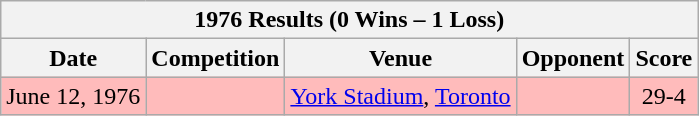<table class="wikitable sortable">
<tr>
<th colspan="5"><strong>1976 Results (0 Wins – 1 Loss)</strong></th>
</tr>
<tr>
<th>Date</th>
<th>Competition</th>
<th>Venue</th>
<th>Opponent</th>
<th>Score</th>
</tr>
<tr style="background:#fbb;">
<td align=center>June 12, 1976</td>
<td align=center></td>
<td align=center><a href='#'>York Stadium</a>, <a href='#'>Toronto</a></td>
<td></td>
<td align=center>29-4</td>
</tr>
</table>
